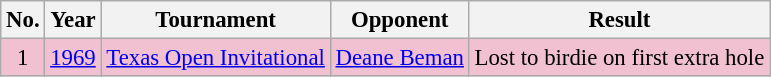<table class="wikitable" style="font-size:95%;">
<tr>
<th>No.</th>
<th>Year</th>
<th>Tournament</th>
<th>Opponent</th>
<th>Result</th>
</tr>
<tr style="background:#F2C1D1;">
<td align=center>1</td>
<td><a href='#'>1969</a></td>
<td><a href='#'>Texas Open Invitational</a></td>
<td> <a href='#'>Deane Beman</a></td>
<td>Lost to birdie on first extra hole</td>
</tr>
</table>
